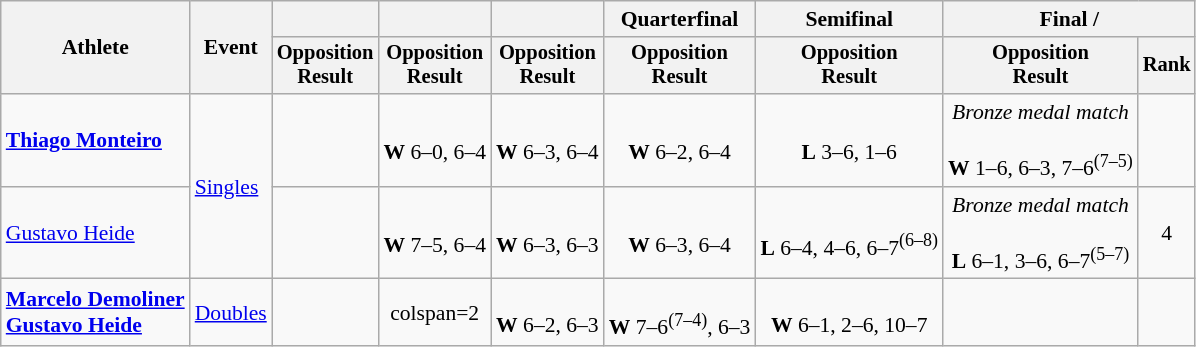<table class=wikitable style=font-size:90%;text-align:center>
<tr>
<th rowspan=2>Athlete</th>
<th rowspan=2>Event</th>
<th></th>
<th></th>
<th></th>
<th>Quarterfinal</th>
<th>Semifinal</th>
<th colspan=2>Final / </th>
</tr>
<tr style=font-size:95%>
<th>Opposition<br>Result</th>
<th>Opposition<br>Result</th>
<th>Opposition<br>Result</th>
<th>Opposition<br>Result</th>
<th>Opposition<br>Result</th>
<th>Opposition<br>Result</th>
<th>Rank</th>
</tr>
<tr>
<td align=left><strong><a href='#'>Thiago Monteiro</a></strong></td>
<td align=left rowspan=2><a href='#'>Singles</a></td>
<td></td>
<td><br><strong>W</strong> 6–0, 6–4</td>
<td><br><strong>W</strong> 6–3, 6–4</td>
<td><br><strong>W</strong> 6–2, 6–4</td>
<td><br><strong>L</strong> 3–6, 1–6</td>
<td><em>Bronze medal match</em><br><br><strong>W</strong> 1–6, 6–3, 7–6<sup>(7–5)</sup></td>
<td></td>
</tr>
<tr>
<td align=left><a href='#'>Gustavo Heide</a></td>
<td></td>
<td><br><strong>W</strong> 7–5, 6–4</td>
<td><br><strong>W</strong> 6–3, 6–3</td>
<td><br><strong>W</strong> 6–3, 6–4</td>
<td><br><strong>L</strong> 6–4, 4–6, 6–7<sup>(6–8)</sup></td>
<td><em>Bronze medal match</em><br><br><strong>L</strong> 6–1, 3–6, 6–7<sup>(5–7)</sup></td>
<td>4</td>
</tr>
<tr>
<td align=left><strong><a href='#'>Marcelo Demoliner</a><br><a href='#'>Gustavo Heide</a></strong></td>
<td align=left><a href='#'>Doubles</a></td>
<td></td>
<td>colspan=2 </td>
<td><br><strong>W</strong> 6–2, 6–3</td>
<td><br><strong>W</strong> 7–6<sup>(7–4)</sup>, 6–3</td>
<td><br><strong>W</strong> 6–1, 2–6, 10–7</td>
<td></td>
</tr>
</table>
